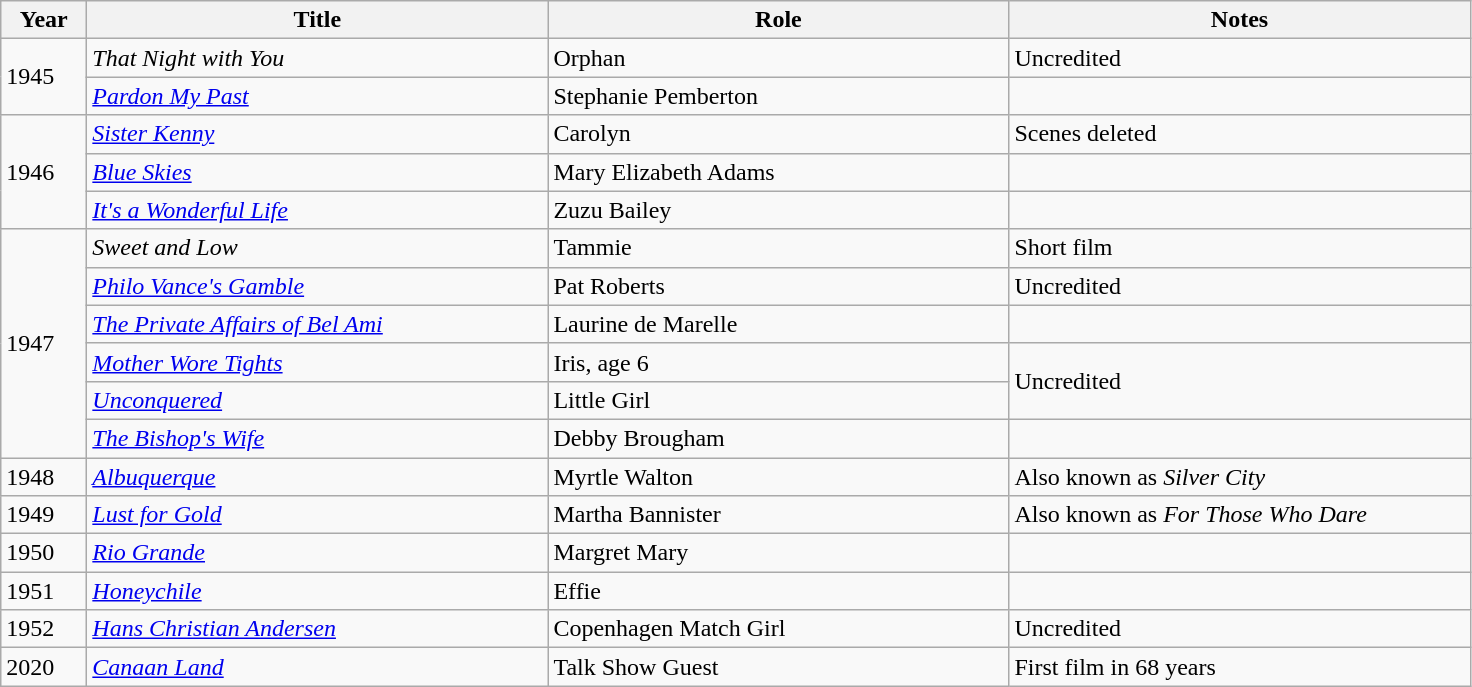<table class="wikitable sortable">
<tr>
<th style="width:50px;">Year</th>
<th style="width:300px;">Title</th>
<th style="width:300px;">Role</th>
<th style="width:300px;" class="unsortable">Notes</th>
</tr>
<tr>
<td rowspan=2>1945</td>
<td><em>That Night with You</em></td>
<td>Orphan</td>
<td>Uncredited</td>
</tr>
<tr>
<td><em><a href='#'>Pardon My Past</a></em></td>
<td>Stephanie Pemberton</td>
<td></td>
</tr>
<tr>
<td rowspan=3>1946</td>
<td><em><a href='#'>Sister Kenny</a></em></td>
<td>Carolyn</td>
<td>Scenes deleted</td>
</tr>
<tr>
<td><em><a href='#'>Blue Skies</a></em></td>
<td>Mary Elizabeth Adams</td>
<td></td>
</tr>
<tr>
<td><em><a href='#'>It's a Wonderful Life</a></em></td>
<td>Zuzu Bailey</td>
<td></td>
</tr>
<tr>
<td rowspan=6>1947</td>
<td><em>Sweet and Low</em></td>
<td>Tammie</td>
<td>Short film</td>
</tr>
<tr>
<td><em><a href='#'>Philo Vance's Gamble</a></em></td>
<td>Pat Roberts</td>
<td>Uncredited</td>
</tr>
<tr>
<td><em><a href='#'>The Private Affairs of Bel Ami</a></em></td>
<td>Laurine de Marelle</td>
<td></td>
</tr>
<tr>
<td><em><a href='#'>Mother Wore Tights</a></em></td>
<td>Iris, age 6</td>
<td rowspan=2>Uncredited</td>
</tr>
<tr>
<td><em><a href='#'>Unconquered</a></em></td>
<td>Little Girl</td>
</tr>
<tr>
<td><em><a href='#'>The Bishop's Wife</a></em></td>
<td>Debby Brougham</td>
<td></td>
</tr>
<tr>
<td>1948</td>
<td><em><a href='#'>Albuquerque</a></em></td>
<td>Myrtle Walton</td>
<td>Also known as <em>Silver City</em></td>
</tr>
<tr>
<td>1949</td>
<td><em><a href='#'>Lust for Gold</a></em></td>
<td>Martha Bannister</td>
<td>Also known as <em>For Those Who Dare</em></td>
</tr>
<tr>
<td>1950</td>
<td><em><a href='#'>Rio Grande</a></em></td>
<td>Margret Mary</td>
<td></td>
</tr>
<tr>
<td>1951</td>
<td><em><a href='#'>Honeychile</a></em></td>
<td>Effie</td>
<td></td>
</tr>
<tr>
<td>1952</td>
<td><em><a href='#'>Hans Christian Andersen</a></em></td>
<td>Copenhagen Match Girl</td>
<td>Uncredited</td>
</tr>
<tr>
<td>2020</td>
<td><em><a href='#'>Canaan Land</a></em></td>
<td>Talk Show Guest</td>
<td>First film in 68 years</td>
</tr>
</table>
